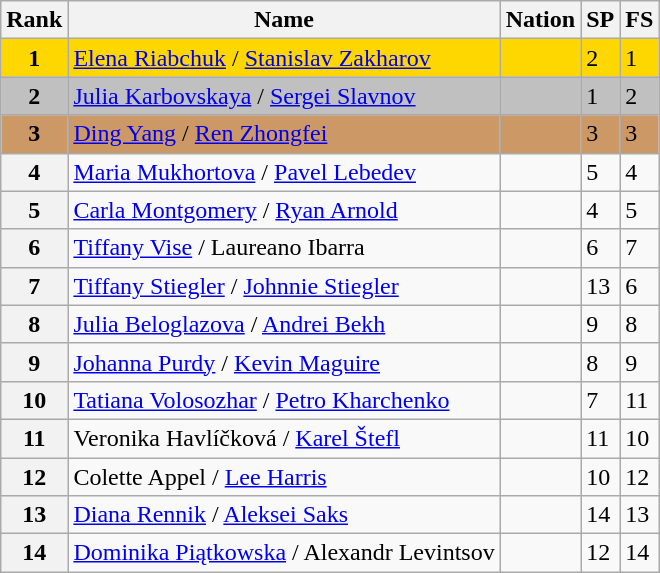<table class="wikitable">
<tr>
<th>Rank</th>
<th>Name</th>
<th>Nation</th>
<th>SP</th>
<th>FS</th>
</tr>
<tr bgcolor=gold>
<td align=center><strong>1</strong></td>
<td><a href='#'>Elena Riabchuk</a> / <a href='#'>Stanislav Zakharov</a></td>
<td></td>
<td>2</td>
<td>1</td>
</tr>
<tr bgcolor=silver>
<td align=center><strong>2</strong></td>
<td><a href='#'>Julia Karbovskaya</a> / <a href='#'>Sergei Slavnov</a></td>
<td></td>
<td>1</td>
<td>2</td>
</tr>
<tr bgcolor=cc9966>
<td align=center><strong>3</strong></td>
<td><a href='#'>Ding Yang</a> / <a href='#'>Ren Zhongfei</a></td>
<td></td>
<td>3</td>
<td>3</td>
</tr>
<tr>
<th>4</th>
<td><a href='#'>Maria Mukhortova</a> / <a href='#'>Pavel Lebedev</a></td>
<td></td>
<td>5</td>
<td>4</td>
</tr>
<tr>
<th>5</th>
<td><a href='#'>Carla Montgomery</a> / <a href='#'>Ryan Arnold</a></td>
<td></td>
<td>4</td>
<td>5</td>
</tr>
<tr>
<th>6</th>
<td><a href='#'>Tiffany Vise</a> / Laureano Ibarra</td>
<td></td>
<td>6</td>
<td>7</td>
</tr>
<tr>
<th>7</th>
<td><a href='#'>Tiffany Stiegler</a> / <a href='#'>Johnnie Stiegler</a></td>
<td></td>
<td>13</td>
<td>6</td>
</tr>
<tr>
<th>8</th>
<td><a href='#'>Julia Beloglazova</a> / <a href='#'>Andrei Bekh</a></td>
<td></td>
<td>9</td>
<td>8</td>
</tr>
<tr>
<th>9</th>
<td><a href='#'>Johanna Purdy</a> / <a href='#'>Kevin Maguire</a></td>
<td></td>
<td>8</td>
<td>9</td>
</tr>
<tr>
<th>10</th>
<td><a href='#'>Tatiana Volosozhar</a> / <a href='#'>Petro Kharchenko</a></td>
<td></td>
<td>7</td>
<td>11</td>
</tr>
<tr>
<th>11</th>
<td>Veronika Havlíčková / <a href='#'>Karel Štefl</a></td>
<td></td>
<td>11</td>
<td>10</td>
</tr>
<tr>
<th>12</th>
<td>Colette Appel / <a href='#'>Lee Harris</a></td>
<td></td>
<td>10</td>
<td>12</td>
</tr>
<tr>
<th>13</th>
<td><a href='#'>Diana Rennik</a> / <a href='#'>Aleksei Saks</a></td>
<td></td>
<td>14</td>
<td>13</td>
</tr>
<tr>
<th>14</th>
<td><a href='#'>Dominika Piątkowska</a> / Alexandr Levintsov</td>
<td></td>
<td>12</td>
<td>14</td>
</tr>
</table>
